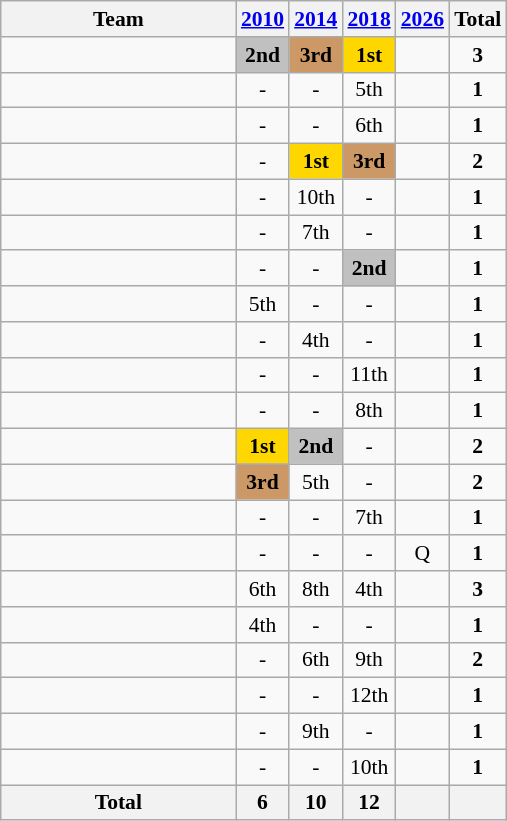<table class=wikitable style="text-align:center; font-size:90%">
<tr>
<th width=150>Team</th>
<th><a href='#'>2010</a></th>
<th><a href='#'>2014</a></th>
<th><a href='#'>2018</a></th>
<th><a href='#'>2026</a></th>
<th>Total</th>
</tr>
<tr>
<td align=left></td>
<td bgcolor=silver><strong>2nd</strong></td>
<td bgcolor=cc9966><strong>3rd</strong></td>
<td bgcolor=gold><strong>1st</strong></td>
<td></td>
<td><strong>3</strong></td>
</tr>
<tr>
<td align=left></td>
<td>-</td>
<td>-</td>
<td>5th</td>
<td></td>
<td><strong>1</strong></td>
</tr>
<tr>
<td align=left></td>
<td>-</td>
<td>-</td>
<td>6th</td>
<td></td>
<td><strong>1</strong></td>
</tr>
<tr>
<td align=left></td>
<td>-</td>
<td bgcolor=gold><strong>1st</strong></td>
<td bgcolor=cc9966><strong>3rd</strong></td>
<td></td>
<td><strong>2</strong></td>
</tr>
<tr>
<td align=left></td>
<td>-</td>
<td>10th</td>
<td>-</td>
<td></td>
<td><strong>1</strong></td>
</tr>
<tr>
<td align=left></td>
<td>-</td>
<td>7th</td>
<td>-</td>
<td></td>
<td><strong>1</strong></td>
</tr>
<tr>
<td align=left></td>
<td>-</td>
<td>-</td>
<td bgcolor=silver><strong>2nd</strong></td>
<td></td>
<td><strong>1</strong></td>
</tr>
<tr>
<td align=left></td>
<td>5th</td>
<td>-</td>
<td>-</td>
<td></td>
<td><strong>1</strong></td>
</tr>
<tr>
<td align=left></td>
<td>-</td>
<td>4th</td>
<td>-</td>
<td></td>
<td><strong>1</strong></td>
</tr>
<tr>
<td align=left></td>
<td>-</td>
<td>-</td>
<td>11th</td>
<td></td>
<td><strong>1</strong></td>
</tr>
<tr>
<td align=left></td>
<td>-</td>
<td>-</td>
<td>8th</td>
<td></td>
<td><strong>1</strong></td>
</tr>
<tr>
<td align=left></td>
<td bgcolor=gold><strong>1st</strong></td>
<td bgcolor=silver><strong>2nd</strong></td>
<td>-</td>
<td></td>
<td><strong>2</strong></td>
</tr>
<tr>
<td align=left></td>
<td bgcolor=cc9966><strong>3rd</strong></td>
<td>5th</td>
<td>-</td>
<td></td>
<td><strong>2</strong></td>
</tr>
<tr>
<td align=left></td>
<td>-</td>
<td>-</td>
<td>7th</td>
<td></td>
<td><strong>1</strong></td>
</tr>
<tr>
<td align=left></td>
<td>-</td>
<td>-</td>
<td>-</td>
<td>Q</td>
<td><strong>1</strong></td>
</tr>
<tr>
<td align=left></td>
<td>6th</td>
<td>8th</td>
<td>4th</td>
<td></td>
<td><strong>3</strong></td>
</tr>
<tr>
<td align=left></td>
<td>4th</td>
<td>-</td>
<td>-</td>
<td></td>
<td><strong>1</strong></td>
</tr>
<tr>
<td align=left></td>
<td>-</td>
<td>6th</td>
<td>9th</td>
<td></td>
<td><strong>2</strong></td>
</tr>
<tr>
<td align=left></td>
<td>-</td>
<td>-</td>
<td>12th</td>
<td></td>
<td><strong>1</strong></td>
</tr>
<tr>
<td align=left></td>
<td>-</td>
<td>9th</td>
<td>-</td>
<td></td>
<td><strong>1</strong></td>
</tr>
<tr>
<td align=left></td>
<td>-</td>
<td>-</td>
<td>10th</td>
<td></td>
<td><strong>1</strong></td>
</tr>
<tr>
<th>Total</th>
<th>6</th>
<th>10</th>
<th>12</th>
<th></th>
<th></th>
</tr>
</table>
